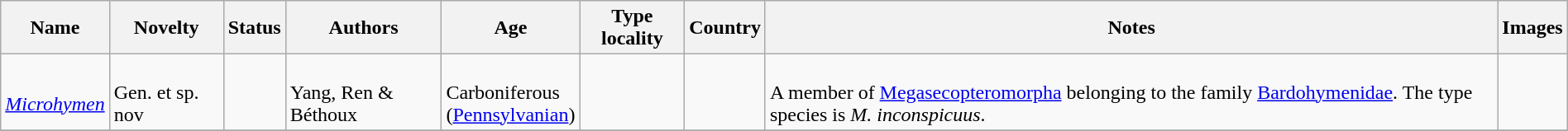<table class="wikitable sortable" align="center" width="100%">
<tr>
<th>Name</th>
<th>Novelty</th>
<th>Status</th>
<th>Authors</th>
<th>Age</th>
<th>Type locality</th>
<th>Country</th>
<th>Notes</th>
<th>Images</th>
</tr>
<tr>
<td><br><em><a href='#'>Microhymen</a></em></td>
<td><br>Gen. et sp. nov</td>
<td></td>
<td><br>Yang, Ren & Béthoux</td>
<td><br>Carboniferous<br>(<a href='#'>Pennsylvanian</a>)</td>
<td></td>
<td><br></td>
<td><br>A member of <a href='#'>Megasecopteromorpha</a> belonging to the family <a href='#'>Bardohymenidae</a>. The type species is <em>M. inconspicuus</em>.</td>
<td></td>
</tr>
<tr>
</tr>
</table>
